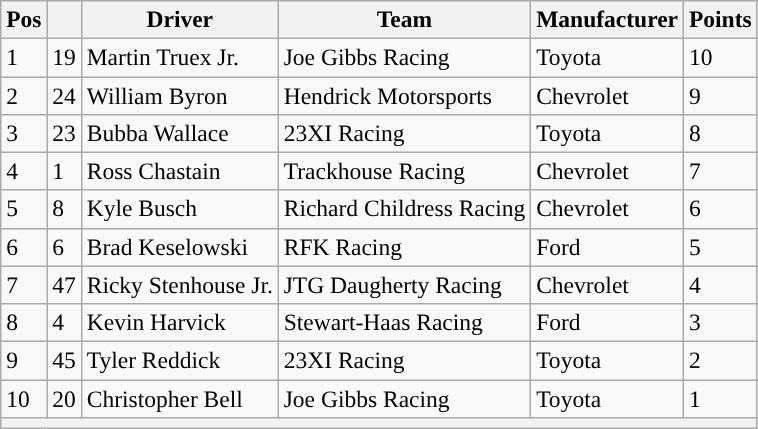<table class="wikitable" style="font-size:98%">
<tr>
<th>Pos</th>
<th></th>
<th>Driver</th>
<th>Team</th>
<th>Manufacturer</th>
<th>Points</th>
</tr>
<tr>
<td>1</td>
<td>19</td>
<td>Martin Truex Jr.</td>
<td>Joe Gibbs Racing</td>
<td>Toyota</td>
<td>10</td>
</tr>
<tr>
<td>2</td>
<td>24</td>
<td>William Byron</td>
<td>Hendrick Motorsports</td>
<td>Chevrolet</td>
<td>9</td>
</tr>
<tr>
<td>3</td>
<td>23</td>
<td>Bubba Wallace</td>
<td>23XI Racing</td>
<td>Toyota</td>
<td>8</td>
</tr>
<tr>
<td>4</td>
<td>1</td>
<td>Ross Chastain</td>
<td>Trackhouse Racing</td>
<td>Chevrolet</td>
<td>7</td>
</tr>
<tr>
<td>5</td>
<td>8</td>
<td>Kyle Busch</td>
<td>Richard Childress Racing</td>
<td>Chevrolet</td>
<td>6</td>
</tr>
<tr>
<td>6</td>
<td>6</td>
<td>Brad Keselowski</td>
<td>RFK Racing</td>
<td>Ford</td>
<td>5</td>
</tr>
<tr>
<td>7</td>
<td>47</td>
<td>Ricky Stenhouse Jr.</td>
<td>JTG Daugherty Racing</td>
<td>Chevrolet</td>
<td>4</td>
</tr>
<tr>
<td>8</td>
<td>4</td>
<td>Kevin Harvick</td>
<td>Stewart-Haas Racing</td>
<td>Ford</td>
<td>3</td>
</tr>
<tr>
<td>9</td>
<td>45</td>
<td>Tyler Reddick</td>
<td>23XI Racing</td>
<td>Toyota</td>
<td>2</td>
</tr>
<tr>
<td>10</td>
<td>20</td>
<td>Christopher Bell</td>
<td>Joe Gibbs Racing</td>
<td>Toyota</td>
<td>1</td>
</tr>
<tr>
<th colspan="6"></th>
</tr>
</table>
